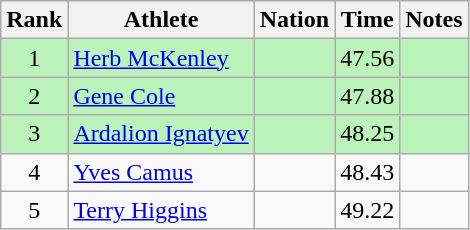<table class="wikitable sortable" style="text-align:center">
<tr>
<th>Rank</th>
<th>Athlete</th>
<th>Nation</th>
<th>Time</th>
<th>Notes</th>
</tr>
<tr bgcolor=bbf3bb>
<td>1</td>
<td align=left><a href='#'>Herb McKenley</a></td>
<td align=left></td>
<td>47.56</td>
<td></td>
</tr>
<tr bgcolor=bbf3bb>
<td>2</td>
<td align=left><a href='#'>Gene Cole</a></td>
<td align=left></td>
<td>47.88</td>
<td></td>
</tr>
<tr bgcolor=bbf3bb>
<td>3</td>
<td align=left><a href='#'>Ardalion Ignatyev</a></td>
<td align=left></td>
<td>48.25</td>
<td></td>
</tr>
<tr>
<td>4</td>
<td align=left><a href='#'>Yves Camus</a></td>
<td align=left></td>
<td>48.43</td>
<td></td>
</tr>
<tr>
<td>5</td>
<td align=left><a href='#'>Terry Higgins</a></td>
<td align=left></td>
<td>49.22</td>
<td></td>
</tr>
</table>
